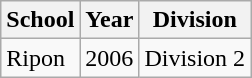<table class="wikitable">
<tr>
<th>School</th>
<th>Year</th>
<th>Division</th>
</tr>
<tr>
<td>Ripon</td>
<td>2006</td>
<td>Division 2</td>
</tr>
</table>
